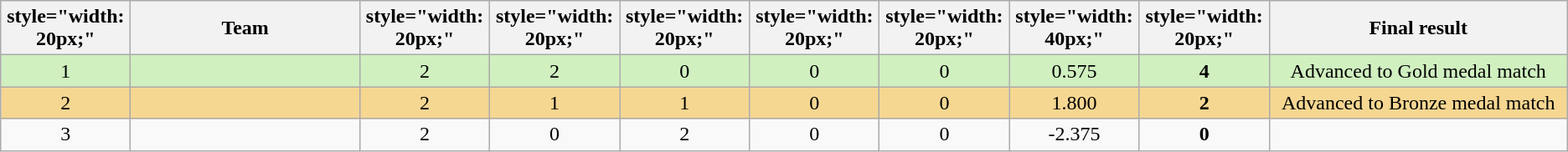<table class="wikitable" border="1" style="text-align: center;">
<tr>
<th>style="width: 20px;"</th>
<th style="width: 175px;">Team</th>
<th>style="width: 20px;"</th>
<th>style="width: 20px;"</th>
<th>style="width: 20px;"</th>
<th>style="width: 20px;"</th>
<th>style="width: 20px;"</th>
<th>style="width: 40px;"</th>
<th>style="width: 20px;"</th>
<th style="width: 230px;">Final result</th>
</tr>
<tr style="background:#D0F0C0;">
<td>1</td>
<td style="text-align:left"></td>
<td>2</td>
<td>2</td>
<td>0</td>
<td>0</td>
<td>0</td>
<td>0.575</td>
<td><strong>4</strong></td>
<td>Advanced to Gold medal match</td>
</tr>
<tr style="background:#F6D792;">
<td>2</td>
<td align=left></td>
<td>2</td>
<td>1</td>
<td>1</td>
<td>0</td>
<td>0</td>
<td>1.800</td>
<td><strong>2</strong></td>
<td>Advanced to Bronze medal match</td>
</tr>
<tr>
<td>3</td>
<td style="text-align:left"></td>
<td>2</td>
<td>0</td>
<td>2</td>
<td>0</td>
<td>0</td>
<td>-2.375</td>
<td><strong>0</strong></td>
<td></td>
</tr>
</table>
